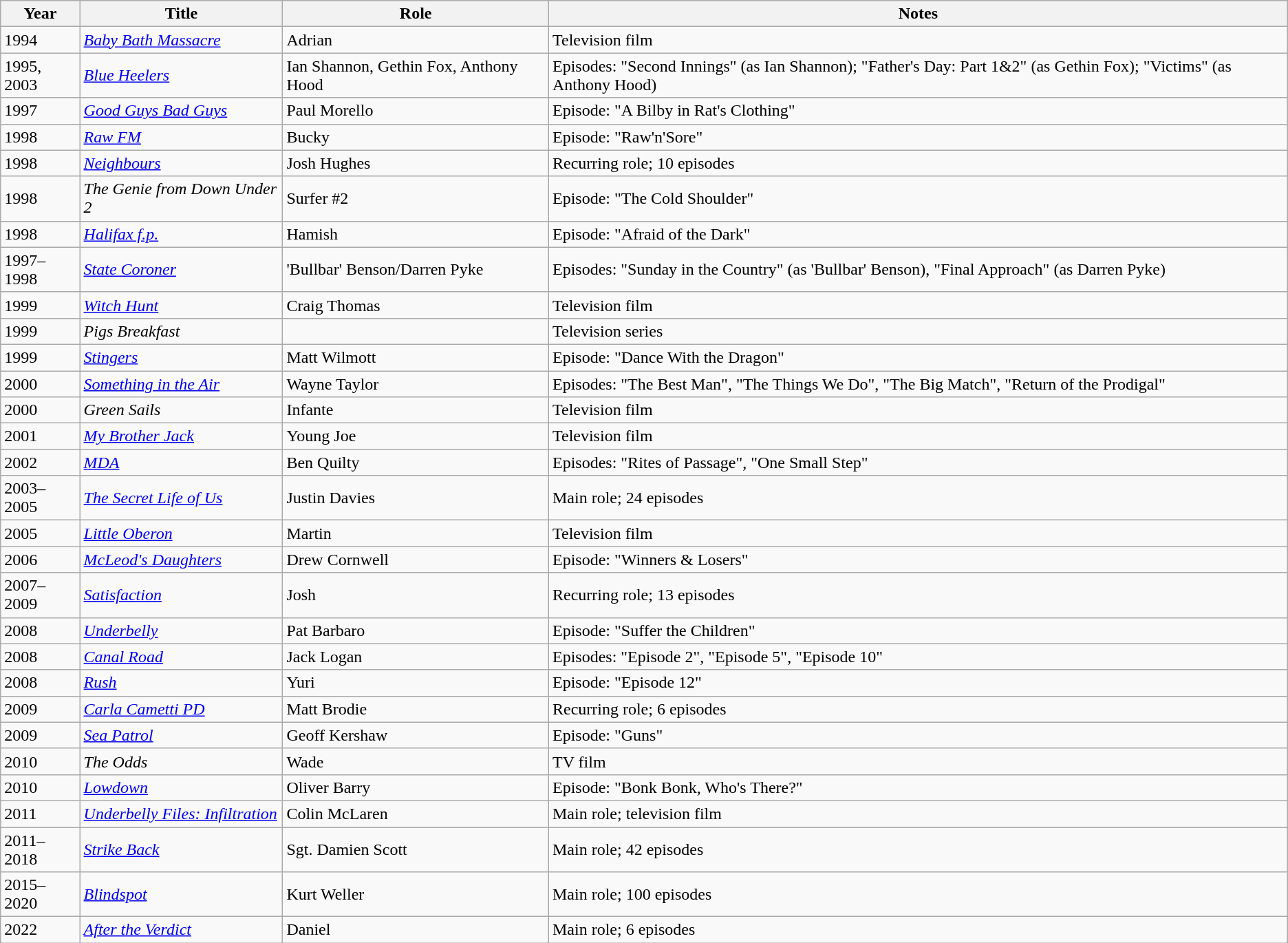<table class="wikitable sortable">
<tr>
<th>Year</th>
<th>Title</th>
<th>Role</th>
<th class="unsortable">Notes</th>
</tr>
<tr>
<td>1994</td>
<td><em><a href='#'>Baby Bath Massacre</a></em></td>
<td>Adrian</td>
<td>Television film</td>
</tr>
<tr>
<td>1995, 2003</td>
<td><em><a href='#'>Blue Heelers</a></em></td>
<td>Ian Shannon, Gethin Fox, Anthony Hood</td>
<td>Episodes: "Second Innings" (as Ian Shannon); "Father's Day: Part 1&2" (as Gethin Fox); "Victims" (as Anthony Hood)</td>
</tr>
<tr>
<td>1997</td>
<td><em><a href='#'>Good Guys Bad Guys</a></em></td>
<td>Paul Morello</td>
<td>Episode: "A Bilby in Rat's Clothing"</td>
</tr>
<tr>
<td>1998</td>
<td><em><a href='#'>Raw FM</a></em></td>
<td>Bucky</td>
<td>Episode: "Raw'n'Sore"</td>
</tr>
<tr>
<td>1998</td>
<td><em><a href='#'>Neighbours</a></em></td>
<td>Josh Hughes</td>
<td>Recurring role; 10 episodes</td>
</tr>
<tr>
<td>1998</td>
<td><em>The Genie from Down Under 2</em></td>
<td>Surfer #2</td>
<td>Episode: "The Cold Shoulder"</td>
</tr>
<tr>
<td>1998</td>
<td><em><a href='#'>Halifax f.p.</a></em></td>
<td>Hamish</td>
<td>Episode: "Afraid of the Dark"</td>
</tr>
<tr>
<td>1997–1998</td>
<td><em><a href='#'>State Coroner</a></em></td>
<td>'Bullbar' Benson/Darren Pyke</td>
<td>Episodes: "Sunday in the Country" (as 'Bullbar' Benson), "Final Approach" (as Darren Pyke)</td>
</tr>
<tr>
<td>1999</td>
<td><em><a href='#'>Witch Hunt</a></em></td>
<td>Craig Thomas</td>
<td>Television film</td>
</tr>
<tr>
<td>1999</td>
<td><em>Pigs Breakfast</em></td>
<td></td>
<td>Television series</td>
</tr>
<tr>
<td>1999</td>
<td><em><a href='#'>Stingers</a></em></td>
<td>Matt Wilmott</td>
<td>Episode: "Dance With the Dragon"</td>
</tr>
<tr>
<td>2000</td>
<td><em><a href='#'>Something in the Air</a></em></td>
<td>Wayne Taylor</td>
<td>Episodes: "The Best Man", "The Things We Do", "The Big Match", "Return of the Prodigal"</td>
</tr>
<tr>
<td>2000</td>
<td><em>Green Sails</em></td>
<td>Infante</td>
<td>Television film</td>
</tr>
<tr>
<td>2001</td>
<td><em><a href='#'>My Brother Jack</a></em></td>
<td>Young Joe</td>
<td>Television film</td>
</tr>
<tr>
<td>2002</td>
<td><em><a href='#'>MDA</a></em></td>
<td>Ben Quilty</td>
<td>Episodes: "Rites of Passage", "One Small Step"</td>
</tr>
<tr>
<td>2003–2005</td>
<td><em><a href='#'>The Secret Life of Us</a></em></td>
<td>Justin Davies</td>
<td>Main role; 24 episodes</td>
</tr>
<tr>
<td>2005</td>
<td><em><a href='#'>Little Oberon</a></em></td>
<td>Martin</td>
<td>Television film</td>
</tr>
<tr>
<td>2006</td>
<td><em><a href='#'>McLeod's Daughters</a></em></td>
<td>Drew Cornwell</td>
<td>Episode: "Winners & Losers"</td>
</tr>
<tr>
<td>2007–2009</td>
<td><em><a href='#'>Satisfaction</a></em></td>
<td>Josh</td>
<td>Recurring role; 13 episodes</td>
</tr>
<tr>
<td>2008</td>
<td><em><a href='#'>Underbelly</a></em></td>
<td>Pat Barbaro</td>
<td>Episode: "Suffer the Children"</td>
</tr>
<tr>
<td>2008</td>
<td><em><a href='#'>Canal Road</a></em></td>
<td>Jack Logan</td>
<td>Episodes: "Episode 2", "Episode 5", "Episode 10"</td>
</tr>
<tr>
<td>2008</td>
<td><em><a href='#'>Rush</a></em></td>
<td>Yuri</td>
<td>Episode: "Episode 12"</td>
</tr>
<tr>
<td>2009</td>
<td><em><a href='#'>Carla Cametti PD</a></em></td>
<td>Matt Brodie</td>
<td>Recurring role; 6 episodes</td>
</tr>
<tr>
<td>2009</td>
<td><em><a href='#'>Sea Patrol</a></em></td>
<td>Geoff Kershaw</td>
<td>Episode: "Guns"</td>
</tr>
<tr>
<td>2010</td>
<td><em>The Odds</em></td>
<td>Wade</td>
<td>TV film</td>
</tr>
<tr>
<td>2010</td>
<td><em><a href='#'>Lowdown</a></em></td>
<td>Oliver Barry</td>
<td>Episode: "Bonk Bonk, Who's There?"</td>
</tr>
<tr>
<td>2011</td>
<td><em><a href='#'>Underbelly Files: Infiltration</a></em></td>
<td>Colin McLaren</td>
<td>Main role; television film</td>
</tr>
<tr>
<td>2011–2018</td>
<td><em><a href='#'>Strike Back</a></em></td>
<td>Sgt. Damien Scott</td>
<td>Main role; 42 episodes</td>
</tr>
<tr>
<td>2015–2020</td>
<td><em><a href='#'>Blindspot</a></em></td>
<td>Kurt Weller</td>
<td>Main role; 100 episodes</td>
</tr>
<tr>
<td>2022</td>
<td><em><a href='#'>After the Verdict</a></em></td>
<td>Daniel</td>
<td>Main role; 6 episodes</td>
</tr>
</table>
